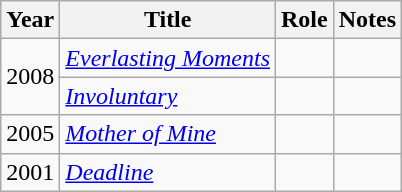<table class="wikitable sortable">
<tr>
<th>Year</th>
<th>Title</th>
<th>Role</th>
<th class="unsortable">Notes</th>
</tr>
<tr>
<td rowspan="2">2008</td>
<td><em><a href='#'>Everlasting Moments</a></em></td>
<td></td>
<td></td>
</tr>
<tr>
<td><em><a href='#'>Involuntary</a></em></td>
<td></td>
<td></td>
</tr>
<tr>
<td>2005</td>
<td><em><a href='#'>Mother of Mine</a></em></td>
<td></td>
<td></td>
</tr>
<tr>
<td>2001</td>
<td><em><a href='#'>Deadline</a></em></td>
<td></td>
<td></td>
</tr>
</table>
